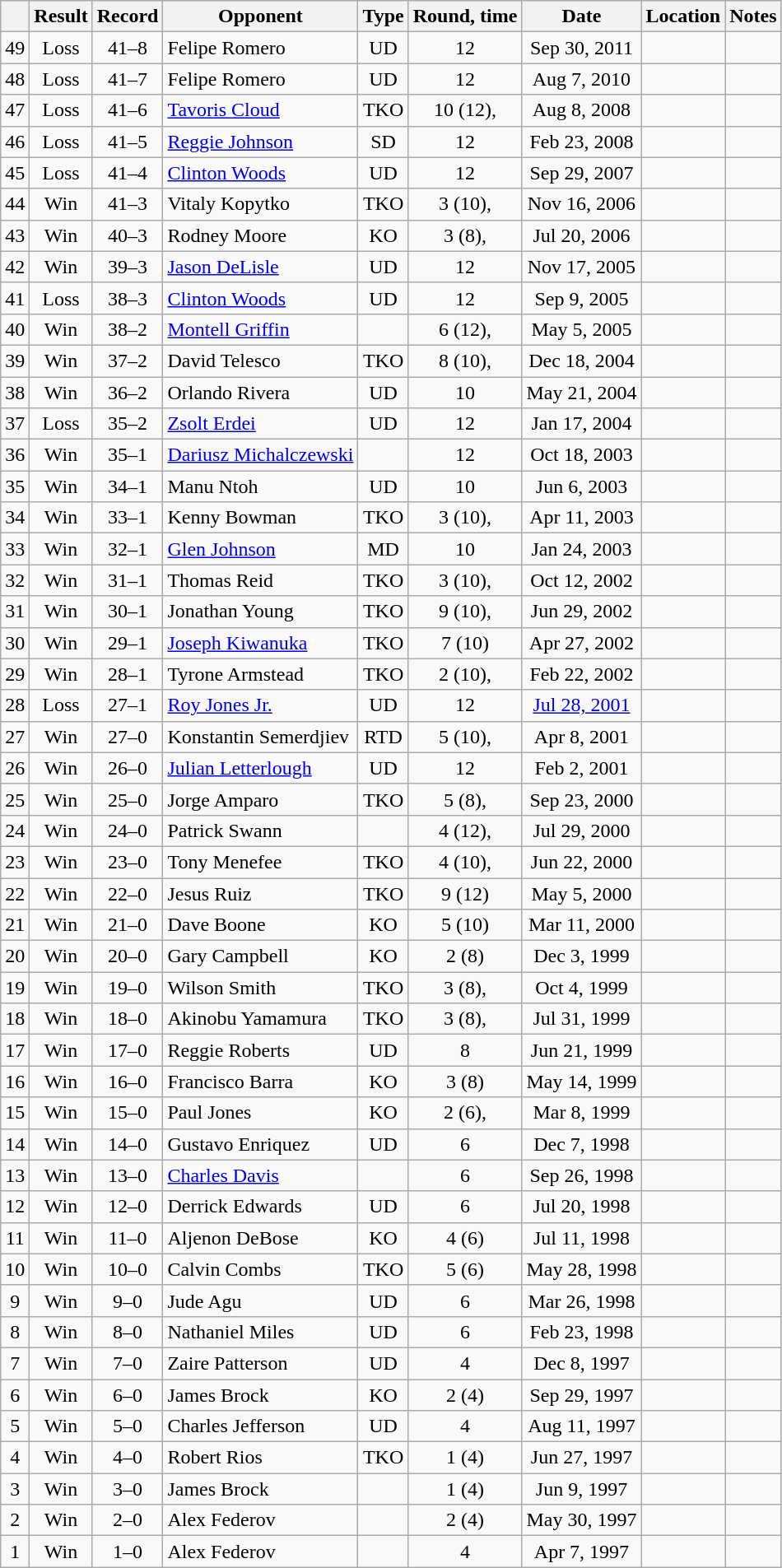<table class="wikitable" style="text-align:center">
<tr>
<th></th>
<th>Result</th>
<th>Record</th>
<th>Opponent</th>
<th>Type</th>
<th>Round, time</th>
<th>Date</th>
<th>Location</th>
<th>Notes</th>
</tr>
<tr>
<td>49</td>
<td>Loss</td>
<td>41–8</td>
<td style="text-align:left;">Felipe Romero</td>
<td>UD</td>
<td>12</td>
<td>Sep 30, 2011</td>
<td style="text-align:left;"></td>
<td style="text-align:left;"></td>
</tr>
<tr>
<td>48</td>
<td>Loss</td>
<td>41–7</td>
<td style="text-align:left;">Felipe Romero</td>
<td>UD</td>
<td>12</td>
<td>Aug 7, 2010</td>
<td style="text-align:left;"></td>
<td style="text-align:left;"></td>
</tr>
<tr>
<td>47</td>
<td>Loss</td>
<td>41–6</td>
<td style="text-align:left;"><a href='#'>Tavoris Cloud</a></td>
<td>TKO</td>
<td>10 (12), </td>
<td>Aug 8, 2008</td>
<td style="text-align:left;"></td>
<td></td>
</tr>
<tr>
<td>46</td>
<td>Loss</td>
<td>41–5</td>
<td style="text-align:left;"><a href='#'>Reggie Johnson</a></td>
<td>SD</td>
<td>12</td>
<td>Feb 23, 2008</td>
<td style="text-align:left;"></td>
<td style="text-align:left;"></td>
</tr>
<tr>
<td>45</td>
<td>Loss</td>
<td>41–4</td>
<td style="text-align:left;"><a href='#'>Clinton Woods</a></td>
<td>UD</td>
<td>12</td>
<td>Sep 29, 2007</td>
<td style="text-align:left;"></td>
<td style="text-align:left;"></td>
</tr>
<tr>
<td>44</td>
<td>Win</td>
<td>41–3</td>
<td style="text-align:left;">Vitaly Kopytko</td>
<td>TKO</td>
<td>3 (10), </td>
<td>Nov 16, 2006</td>
<td style="text-align:left;"></td>
<td></td>
</tr>
<tr>
<td>43</td>
<td>Win</td>
<td>40–3</td>
<td style="text-align:left;">Rodney Moore</td>
<td>KO</td>
<td>3 (8), </td>
<td>Jul 20, 2006</td>
<td style="text-align:left;"></td>
<td></td>
</tr>
<tr>
<td>42</td>
<td>Win</td>
<td>39–3</td>
<td style="text-align:left;"><a href='#'>Jason DeLisle</a></td>
<td>UD</td>
<td>12</td>
<td>Nov 17, 2005</td>
<td style="text-align:left;"></td>
<td></td>
</tr>
<tr>
<td>41</td>
<td>Loss</td>
<td>38–3</td>
<td style="text-align:left;"><a href='#'>Clinton Woods</a></td>
<td>UD</td>
<td>12</td>
<td>Sep 9, 2005</td>
<td style="text-align:left;"></td>
<td style="text-align:left;"></td>
</tr>
<tr>
<td>40</td>
<td>Win</td>
<td>38–2</td>
<td style="text-align:left;"><a href='#'>Montell Griffin</a></td>
<td></td>
<td>6 (12), </td>
<td>May 5, 2005</td>
<td style="text-align:left;"></td>
<td style="text-align:left;"></td>
</tr>
<tr>
<td>39</td>
<td>Win</td>
<td>37–2</td>
<td style="text-align:left;">David Telesco</td>
<td>TKO</td>
<td>8 (10), </td>
<td>Dec 18, 2004</td>
<td style="text-align:left;"></td>
<td></td>
</tr>
<tr>
<td>38</td>
<td>Win</td>
<td>36–2</td>
<td style="text-align:left;">Orlando Rivera</td>
<td>UD</td>
<td>10</td>
<td>May 21, 2004</td>
<td style="text-align:left;"></td>
<td></td>
</tr>
<tr>
<td>37</td>
<td>Loss</td>
<td>35–2</td>
<td style="text-align:left;"><a href='#'>Zsolt Erdei</a></td>
<td>UD</td>
<td>12</td>
<td>Jan 17, 2004</td>
<td style="text-align:left;"></td>
<td style="text-align:left;"></td>
</tr>
<tr>
<td>36</td>
<td>Win</td>
<td>35–1</td>
<td style="text-align:left;"><a href='#'>Dariusz Michalczewski</a></td>
<td></td>
<td>12</td>
<td>Oct 18, 2003</td>
<td style="text-align:left;"></td>
<td style="text-align:left;"></td>
</tr>
<tr>
<td>35</td>
<td>Win</td>
<td>34–1</td>
<td style="text-align:left;">Manu Ntoh</td>
<td>UD</td>
<td>10</td>
<td>Jun 6, 2003</td>
<td style="text-align:left;"></td>
<td></td>
</tr>
<tr>
<td>34</td>
<td>Win</td>
<td>33–1</td>
<td style="text-align:left;">Kenny Bowman</td>
<td>TKO</td>
<td>3 (10), </td>
<td>Apr 11, 2003</td>
<td style="text-align:left;"></td>
<td></td>
</tr>
<tr>
<td>33</td>
<td>Win</td>
<td>32–1</td>
<td style="text-align:left;"><a href='#'>Glen Johnson</a></td>
<td>MD</td>
<td>10</td>
<td>Jan 24, 2003</td>
<td style="text-align:left;"></td>
<td></td>
</tr>
<tr>
<td>32</td>
<td>Win</td>
<td>31–1</td>
<td style="text-align:left;">Thomas Reid</td>
<td>TKO</td>
<td>3 (10), </td>
<td>Oct 12, 2002</td>
<td style="text-align:left;"></td>
<td></td>
</tr>
<tr>
<td>31</td>
<td>Win</td>
<td>30–1</td>
<td style="text-align:left;">Jonathan Young</td>
<td>TKO</td>
<td>9 (10), </td>
<td>Jun 29, 2002</td>
<td style="text-align:left;"></td>
<td></td>
</tr>
<tr>
<td>30</td>
<td>Win</td>
<td>29–1</td>
<td style="text-align:left;"><a href='#'>Joseph Kiwanuka</a></td>
<td>TKO</td>
<td>7 (10)</td>
<td>Apr 27, 2002</td>
<td style="text-align:left;"></td>
<td></td>
</tr>
<tr>
<td>29</td>
<td>Win</td>
<td>28–1</td>
<td style="text-align:left;">Tyrone Armstead</td>
<td>TKO</td>
<td>2 (10), </td>
<td>Feb 22, 2002</td>
<td style="text-align:left;"></td>
<td></td>
</tr>
<tr>
<td>28</td>
<td>Loss</td>
<td>27–1</td>
<td style="text-align:left;"><a href='#'>Roy Jones Jr.</a></td>
<td>UD</td>
<td>12</td>
<td><a href='#'>Jul 28, 2001</a></td>
<td style="text-align:left;"></td>
<td style="text-align:left;"></td>
</tr>
<tr>
<td>27</td>
<td>Win</td>
<td>27–0</td>
<td style="text-align:left;">Konstantin Semerdjiev</td>
<td>RTD</td>
<td>5 (10), </td>
<td>Apr 8, 2001</td>
<td style="text-align:left;"></td>
<td></td>
</tr>
<tr>
<td>26</td>
<td>Win</td>
<td>26–0</td>
<td style="text-align:left;"><a href='#'>Julian Letterlough</a></td>
<td>UD</td>
<td>12</td>
<td>Feb 2, 2001</td>
<td style="text-align:left;"></td>
<td style="text-align:left;"></td>
</tr>
<tr>
<td>25</td>
<td>Win</td>
<td>25–0</td>
<td style="text-align:left;">Jorge Amparo</td>
<td>TKO</td>
<td>5 (8), </td>
<td>Sep 23, 2000</td>
<td style="text-align:left;"></td>
<td></td>
</tr>
<tr>
<td>24</td>
<td>Win</td>
<td>24–0</td>
<td style="text-align:left;">Patrick Swann</td>
<td></td>
<td>4 (12), </td>
<td>Jul 29, 2000</td>
<td style="text-align:left;"></td>
<td style="text-align:left;"></td>
</tr>
<tr>
<td>23</td>
<td>Win</td>
<td>23–0</td>
<td style="text-align:left;">Tony Menefee</td>
<td>TKO</td>
<td>4 (10), </td>
<td>Jun 22, 2000</td>
<td style="text-align:left;"></td>
<td></td>
</tr>
<tr>
<td>22</td>
<td>Win</td>
<td>22–0</td>
<td style="text-align:left;">Jesus Ruiz</td>
<td>TKO</td>
<td>9 (12)</td>
<td>May 5, 2000</td>
<td style="text-align:left;"></td>
<td style="text-align:left;"></td>
</tr>
<tr>
<td>21</td>
<td>Win</td>
<td>21–0</td>
<td style="text-align:left;">Dave Boone</td>
<td>KO</td>
<td>5 (10)</td>
<td>Mar 11, 2000</td>
<td style="text-align:left;"></td>
<td></td>
</tr>
<tr>
<td>20</td>
<td>Win</td>
<td>20–0</td>
<td style="text-align:left;">Gary Campbell</td>
<td>KO</td>
<td>2 (8)</td>
<td>Dec 3, 1999</td>
<td style="text-align:left;"></td>
<td></td>
</tr>
<tr>
<td>19</td>
<td>Win</td>
<td>19–0</td>
<td style="text-align:left;">Wilson Smith</td>
<td>TKO</td>
<td>3 (8), </td>
<td>Oct 4, 1999</td>
<td style="text-align:left;"></td>
<td></td>
</tr>
<tr>
<td>18</td>
<td>Win</td>
<td>18–0</td>
<td style="text-align:left;">Akinobu Yamamura</td>
<td>TKO</td>
<td>3 (8), </td>
<td>Jul 31, 1999</td>
<td style="text-align:left;"></td>
<td></td>
</tr>
<tr>
<td>17</td>
<td>Win</td>
<td>17–0</td>
<td style="text-align:left;">Reggie Roberts</td>
<td>UD</td>
<td>8</td>
<td>Jun 21, 1999</td>
<td style="text-align:left;"></td>
<td></td>
</tr>
<tr>
<td>16</td>
<td>Win</td>
<td>16–0</td>
<td style="text-align:left;">Francisco Barra</td>
<td>KO</td>
<td>3 (8)</td>
<td>May 14, 1999</td>
<td style="text-align:left;"></td>
<td></td>
</tr>
<tr>
<td>15</td>
<td>Win</td>
<td>15–0</td>
<td style="text-align:left;">Paul Jones</td>
<td>KO</td>
<td>2 (6), </td>
<td>Mar 8, 1999</td>
<td style="text-align:left;"></td>
<td></td>
</tr>
<tr>
<td>14</td>
<td>Win</td>
<td>14–0</td>
<td style="text-align:left;">Gustavo Enriquez</td>
<td>UD</td>
<td>6</td>
<td>Dec 7, 1998</td>
<td style="text-align:left;"></td>
<td></td>
</tr>
<tr>
<td>13</td>
<td>Win</td>
<td>13–0</td>
<td style="text-align:left;"><a href='#'>Charles Davis</a></td>
<td></td>
<td>6</td>
<td>Sep 26, 1998</td>
<td style="text-align:left;"></td>
<td></td>
</tr>
<tr>
<td>12</td>
<td>Win</td>
<td>12–0</td>
<td style="text-align:left;">Derrick Edwards</td>
<td>UD</td>
<td>6</td>
<td>Jul 20, 1998</td>
<td style="text-align:left;"></td>
<td></td>
</tr>
<tr>
<td>11</td>
<td>Win</td>
<td>11–0</td>
<td style="text-align:left;">Aljenon DeBose</td>
<td>KO</td>
<td>4 (6)</td>
<td>Jul 11, 1998</td>
<td style="text-align:left;"></td>
<td></td>
</tr>
<tr>
<td>10</td>
<td>Win</td>
<td>10–0</td>
<td style="text-align:left;">Calvin Combs</td>
<td>TKO</td>
<td>5 (6)</td>
<td>May 28, 1998</td>
<td style="text-align:left;"></td>
<td></td>
</tr>
<tr>
<td>9</td>
<td>Win</td>
<td>9–0</td>
<td style="text-align:left;">Jude Agu</td>
<td>UD</td>
<td>6</td>
<td>Mar 26, 1998</td>
<td style="text-align:left;"></td>
<td></td>
</tr>
<tr>
<td>8</td>
<td>Win</td>
<td>8–0</td>
<td style="text-align:left;">Nathaniel Miles</td>
<td>UD</td>
<td>6</td>
<td>Feb 23, 1998</td>
<td style="text-align:left;"></td>
<td></td>
</tr>
<tr>
<td>7</td>
<td>Win</td>
<td>7–0</td>
<td style="text-align:left;">Zaire Patterson</td>
<td>UD</td>
<td>4</td>
<td>Dec 8, 1997</td>
<td style="text-align:left;"></td>
<td></td>
</tr>
<tr>
<td>6</td>
<td>Win</td>
<td>6–0</td>
<td style="text-align:left;">James Brock</td>
<td>KO</td>
<td>2 (4)</td>
<td>Sep 29, 1997</td>
<td style="text-align:left;"></td>
<td></td>
</tr>
<tr>
<td>5</td>
<td>Win</td>
<td>5–0</td>
<td style="text-align:left;">Charles Jefferson</td>
<td>UD</td>
<td>4</td>
<td>Aug 11, 1997</td>
<td style="text-align:left;"></td>
<td></td>
</tr>
<tr>
<td>4</td>
<td>Win</td>
<td>4–0</td>
<td style="text-align:left;">Robert Rios</td>
<td>TKO</td>
<td>1 (4)</td>
<td>Jun 27, 1997</td>
<td style="text-align:left;"></td>
<td></td>
</tr>
<tr>
<td>3</td>
<td>Win</td>
<td>3–0</td>
<td style="text-align:left;">James Brock</td>
<td></td>
<td>1 (4)</td>
<td>Jun 9, 1997</td>
<td style="text-align:left;"></td>
<td></td>
</tr>
<tr>
<td>2</td>
<td>Win</td>
<td>2–0</td>
<td style="text-align:left;">Alex Federov</td>
<td></td>
<td>2 (4)</td>
<td>May 30, 1997</td>
<td style="text-align:left;"></td>
<td></td>
</tr>
<tr>
<td>1</td>
<td>Win</td>
<td>1–0</td>
<td style="text-align:left;">Alex Federov</td>
<td></td>
<td>4</td>
<td>Apr 7, 1997</td>
<td style="text-align:left;"></td>
<td></td>
</tr>
</table>
